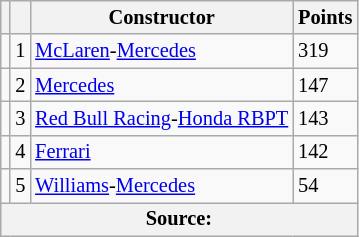<table class="wikitable" style="font-size: 85%;">
<tr>
<th scope="col"></th>
<th scope="col"></th>
<th scope="col">Constructor</th>
<th scope="col">Points</th>
</tr>
<tr>
<td align="left"></td>
<td align="center">1</td>
<td> <a href='#'>McLaren</a>-<a href='#'>Mercedes</a></td>
<td align="left">319</td>
</tr>
<tr>
<td align="left"></td>
<td align="center">2</td>
<td> <a href='#'>Mercedes</a></td>
<td align="left">147</td>
</tr>
<tr>
<td align="left"></td>
<td align="center">3</td>
<td> <a href='#'>Red Bull Racing</a>-<a href='#'>Honda RBPT</a></td>
<td align="left">143</td>
</tr>
<tr>
<td align="left"></td>
<td align="center">4</td>
<td> <a href='#'>Ferrari</a></td>
<td align="left">142</td>
</tr>
<tr>
<td align="left"></td>
<td align="center">5</td>
<td> <a href='#'>Williams</a>-<a href='#'>Mercedes</a></td>
<td align="left">54</td>
</tr>
<tr>
<th colspan=4>Source:</th>
</tr>
</table>
